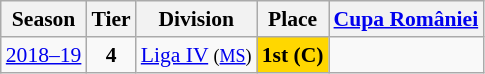<table class="wikitable" style="text-align:center; font-size:90%">
<tr>
<th>Season</th>
<th>Tier</th>
<th>Division</th>
<th>Place</th>
<th><a href='#'>Cupa României</a></th>
</tr>
<tr>
<td><a href='#'>2018–19</a></td>
<td><strong>4</strong></td>
<td><a href='#'>Liga IV</a> <small>(<a href='#'>MS</a>)</small></td>
<td align=center bgcolor=gold><strong>1st (C)</strong></td>
<td></td>
</tr>
</table>
